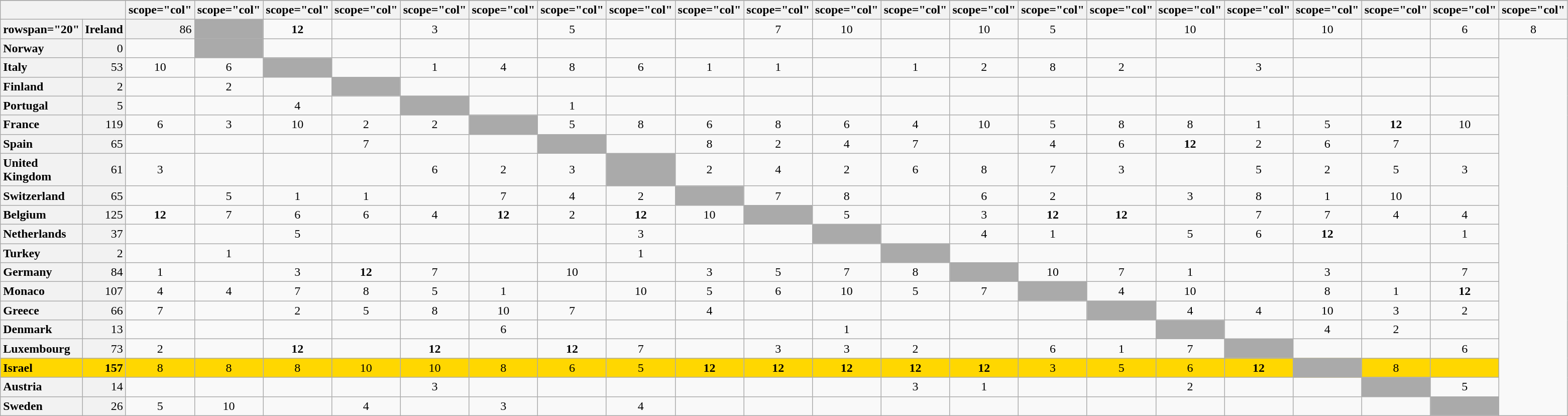<table class="wikitable plainrowheaders" style="text-align:center;">
<tr>
</tr>
<tr>
<th colspan="2"></th>
<th>scope="col" </th>
<th>scope="col" </th>
<th>scope="col" </th>
<th>scope="col" </th>
<th>scope="col" </th>
<th>scope="col" </th>
<th>scope="col" </th>
<th>scope="col" </th>
<th>scope="col" </th>
<th>scope="col" </th>
<th>scope="col" </th>
<th>scope="col" </th>
<th>scope="col" </th>
<th>scope="col" </th>
<th>scope="col" </th>
<th>scope="col" </th>
<th>scope="col" </th>
<th>scope="col" </th>
<th>scope="col" </th>
<th>scope="col" </th>
<th>scope="col" </th>
</tr>
<tr>
<th>rowspan="20" </th>
<th scope="row" style="text-align:left; background:#f2f2f2;">Ireland</th>
<td style="text-align:right; background:#f2f2f2;">86</td>
<td style="text-align:left; background:#aaa;"></td>
<td><strong>12</strong></td>
<td></td>
<td>3</td>
<td></td>
<td>5</td>
<td></td>
<td></td>
<td>7</td>
<td>10</td>
<td></td>
<td>10</td>
<td>5</td>
<td></td>
<td>10</td>
<td></td>
<td>10</td>
<td></td>
<td>6</td>
<td>8</td>
</tr>
<tr>
<th scope="row" style="text-align:left; background:#f2f2f2;">Norway</th>
<td style="text-align:right; background:#f2f2f2;">0</td>
<td></td>
<td style="text-align:left; background:#aaa;"></td>
<td></td>
<td></td>
<td></td>
<td></td>
<td></td>
<td></td>
<td></td>
<td></td>
<td></td>
<td></td>
<td></td>
<td></td>
<td></td>
<td></td>
<td></td>
<td></td>
<td></td>
<td></td>
</tr>
<tr>
<th scope="row" style="text-align:left; background:#f2f2f2;">Italy</th>
<td style="text-align:right; background:#f2f2f2;">53</td>
<td>10</td>
<td>6</td>
<td style="text-align:left; background:#aaa;"></td>
<td></td>
<td>1</td>
<td>4</td>
<td>8</td>
<td>6</td>
<td>1</td>
<td>1</td>
<td></td>
<td>1</td>
<td>2</td>
<td>8</td>
<td>2</td>
<td></td>
<td>3</td>
<td></td>
<td></td>
<td></td>
</tr>
<tr>
<th scope="row" style="text-align:left; background:#f2f2f2;">Finland</th>
<td style="text-align:right; background:#f2f2f2;">2</td>
<td></td>
<td>2</td>
<td></td>
<td style="text-align:left; background:#aaa;"></td>
<td></td>
<td></td>
<td></td>
<td></td>
<td></td>
<td></td>
<td></td>
<td></td>
<td></td>
<td></td>
<td></td>
<td></td>
<td></td>
<td></td>
<td></td>
<td></td>
</tr>
<tr>
<th scope="row" style="text-align:left; background:#f2f2f2;">Portugal</th>
<td style="text-align:right; background:#f2f2f2;">5</td>
<td></td>
<td></td>
<td>4</td>
<td></td>
<td style="text-align:left; background:#aaa;"></td>
<td></td>
<td>1</td>
<td></td>
<td></td>
<td></td>
<td></td>
<td></td>
<td></td>
<td></td>
<td></td>
<td></td>
<td></td>
<td></td>
<td></td>
<td></td>
</tr>
<tr>
<th scope="row" style="text-align:left; background:#f2f2f2;">France</th>
<td style="text-align:right; background:#f2f2f2;">119</td>
<td>6</td>
<td>3</td>
<td>10</td>
<td>2</td>
<td>2</td>
<td style="text-align:left; background:#aaa;"></td>
<td>5</td>
<td>8</td>
<td>6</td>
<td>8</td>
<td>6</td>
<td>4</td>
<td>10</td>
<td>5</td>
<td>8</td>
<td>8</td>
<td>1</td>
<td>5</td>
<td><strong>12</strong></td>
<td>10</td>
</tr>
<tr>
<th scope="row" style="text-align:left; background:#f2f2f2;">Spain</th>
<td style="text-align:right; background:#f2f2f2;">65</td>
<td></td>
<td></td>
<td></td>
<td>7</td>
<td></td>
<td></td>
<td style="text-align:left; background:#aaa;"></td>
<td></td>
<td>8</td>
<td>2</td>
<td>4</td>
<td>7</td>
<td></td>
<td>4</td>
<td>6</td>
<td><strong>12</strong></td>
<td>2</td>
<td>6</td>
<td>7</td>
<td></td>
</tr>
<tr>
<th scope="row" style="text-align:left; background:#f2f2f2;">United Kingdom</th>
<td style="text-align:right; background:#f2f2f2;">61</td>
<td>3</td>
<td></td>
<td></td>
<td></td>
<td>6</td>
<td>2</td>
<td>3</td>
<td style="text-align:left; background:#aaa;"></td>
<td>2</td>
<td>4</td>
<td>2</td>
<td>6</td>
<td>8</td>
<td>7</td>
<td>3</td>
<td></td>
<td>5</td>
<td>2</td>
<td>5</td>
<td>3</td>
</tr>
<tr>
<th scope="row" style="text-align:left; background:#f2f2f2;">Switzerland</th>
<td style="text-align:right; background:#f2f2f2;">65</td>
<td></td>
<td>5</td>
<td>1</td>
<td>1</td>
<td></td>
<td>7</td>
<td>4</td>
<td>2</td>
<td style="text-align:left; background:#aaa;"></td>
<td>7</td>
<td>8</td>
<td></td>
<td>6</td>
<td>2</td>
<td></td>
<td>3</td>
<td>8</td>
<td>1</td>
<td>10</td>
<td></td>
</tr>
<tr>
<th scope="row" style="text-align:left; background:#f2f2f2;">Belgium</th>
<td style="text-align:right; background:#f2f2f2;">125</td>
<td><strong>12</strong></td>
<td>7</td>
<td>6</td>
<td>6</td>
<td>4</td>
<td><strong>12</strong></td>
<td>2</td>
<td><strong>12</strong></td>
<td>10</td>
<td style="text-align:left; background:#aaa;"></td>
<td>5</td>
<td></td>
<td>3</td>
<td><strong>12</strong></td>
<td><strong>12</strong></td>
<td></td>
<td>7</td>
<td>7</td>
<td>4</td>
<td>4</td>
</tr>
<tr>
<th scope="row" style="text-align:left; background:#f2f2f2;">Netherlands</th>
<td style="text-align:right; background:#f2f2f2;">37</td>
<td></td>
<td></td>
<td>5</td>
<td></td>
<td></td>
<td></td>
<td></td>
<td>3</td>
<td></td>
<td></td>
<td style="text-align:left; background:#aaa;"></td>
<td></td>
<td>4</td>
<td>1</td>
<td></td>
<td>5</td>
<td>6</td>
<td><strong>12</strong></td>
<td></td>
<td>1</td>
</tr>
<tr>
<th scope="row" style="text-align:left; background:#f2f2f2;">Turkey</th>
<td style="text-align:right; background:#f2f2f2;">2</td>
<td></td>
<td>1</td>
<td></td>
<td></td>
<td></td>
<td></td>
<td></td>
<td>1</td>
<td></td>
<td></td>
<td></td>
<td style="text-align:left; background:#aaa;"></td>
<td></td>
<td></td>
<td></td>
<td></td>
<td></td>
<td></td>
<td></td>
<td></td>
</tr>
<tr>
<th scope="row" style="text-align:left; background:#f2f2f2;">Germany</th>
<td style="text-align:right; background:#f2f2f2;">84</td>
<td>1</td>
<td></td>
<td>3</td>
<td><strong>12</strong></td>
<td>7</td>
<td></td>
<td>10</td>
<td></td>
<td>3</td>
<td>5</td>
<td>7</td>
<td>8</td>
<td style="text-align:left; background:#aaa;"></td>
<td>10</td>
<td>7</td>
<td>1</td>
<td></td>
<td>3</td>
<td></td>
<td>7</td>
</tr>
<tr>
<th scope="row" style="text-align:left; background:#f2f2f2;">Monaco</th>
<td style="text-align:right; background:#f2f2f2;">107</td>
<td>4</td>
<td>4</td>
<td>7</td>
<td>8</td>
<td>5</td>
<td>1</td>
<td></td>
<td>10</td>
<td>5</td>
<td>6</td>
<td>10</td>
<td>5</td>
<td>7</td>
<td style="text-align:left; background:#aaa;"></td>
<td>4</td>
<td>10</td>
<td></td>
<td>8</td>
<td>1</td>
<td><strong>12</strong></td>
</tr>
<tr>
<th scope="row" style="text-align:left; background:#f2f2f2;">Greece</th>
<td style="text-align:right; background:#f2f2f2;">66</td>
<td>7</td>
<td></td>
<td>2</td>
<td>5</td>
<td>8</td>
<td>10</td>
<td>7</td>
<td></td>
<td>4</td>
<td></td>
<td></td>
<td></td>
<td></td>
<td></td>
<td style="text-align:left; background:#aaa;"></td>
<td>4</td>
<td>4</td>
<td>10</td>
<td>3</td>
<td>2</td>
</tr>
<tr>
<th scope="row" style="text-align:left; background:#f2f2f2;">Denmark</th>
<td style="text-align:right; background:#f2f2f2;">13</td>
<td></td>
<td></td>
<td></td>
<td></td>
<td></td>
<td>6</td>
<td></td>
<td></td>
<td></td>
<td></td>
<td>1</td>
<td></td>
<td></td>
<td></td>
<td></td>
<td style="text-align:left; background:#aaa;"></td>
<td></td>
<td>4</td>
<td>2</td>
<td></td>
</tr>
<tr>
<th scope="row" style="text-align:left; background:#f2f2f2;">Luxembourg</th>
<td style="text-align:right; background:#f2f2f2;">73</td>
<td>2</td>
<td></td>
<td><strong>12</strong></td>
<td></td>
<td><strong>12</strong></td>
<td></td>
<td><strong>12</strong></td>
<td>7</td>
<td></td>
<td>3</td>
<td>3</td>
<td>2</td>
<td></td>
<td>6</td>
<td>1</td>
<td>7</td>
<td style="text-align:left; background:#aaa;"></td>
<td></td>
<td></td>
<td>6</td>
</tr>
<tr style="background:gold;">
<th scope="row" style="text-align:left; font-weight:bold; background:gold;">Israel</th>
<td style="text-align:right; font-weight:bold;">157</td>
<td>8</td>
<td>8</td>
<td>8</td>
<td>10</td>
<td>10</td>
<td>8</td>
<td>6</td>
<td>5</td>
<td><strong>12</strong></td>
<td><strong>12</strong></td>
<td><strong>12</strong></td>
<td><strong>12</strong></td>
<td><strong>12</strong></td>
<td>3</td>
<td>5</td>
<td>6</td>
<td><strong>12</strong></td>
<td style="text-align:left; background:#aaa;"></td>
<td>8</td>
<td></td>
</tr>
<tr>
<th scope="row" style="text-align:left; background:#f2f2f2;">Austria</th>
<td style="text-align:right; background:#f2f2f2;">14</td>
<td></td>
<td></td>
<td></td>
<td></td>
<td>3</td>
<td></td>
<td></td>
<td></td>
<td></td>
<td></td>
<td></td>
<td>3</td>
<td>1</td>
<td></td>
<td></td>
<td>2</td>
<td></td>
<td></td>
<td style="text-align:left; background:#aaa;"></td>
<td>5</td>
</tr>
<tr>
<th scope="row" style="text-align:left; background:#f2f2f2;">Sweden</th>
<td style="text-align:right; background:#f2f2f2;">26</td>
<td>5</td>
<td>10</td>
<td></td>
<td>4</td>
<td></td>
<td>3</td>
<td></td>
<td>4</td>
<td></td>
<td></td>
<td></td>
<td></td>
<td></td>
<td></td>
<td></td>
<td></td>
<td></td>
<td></td>
<td></td>
<td style="text-align:left; background:#aaa;"></td>
</tr>
</table>
